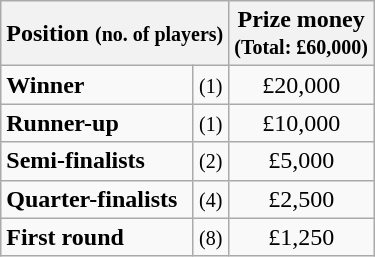<table class="wikitable">
<tr>
<th colspan=2>Position <small>(no. of players)</small></th>
<th>Prize money<br><small>(Total: £60,000)</small></th>
</tr>
<tr>
<td><strong>Winner</strong></td>
<td align=center><small>(1)</small></td>
<td align=center>£20,000</td>
</tr>
<tr>
<td><strong>Runner-up</strong></td>
<td align=center><small>(1)</small></td>
<td align=center>£10,000</td>
</tr>
<tr>
<td><strong>Semi-finalists</strong></td>
<td align=center><small>(2)</small></td>
<td align=center>£5,000</td>
</tr>
<tr>
<td><strong>Quarter-finalists</strong></td>
<td align=center><small>(4)</small></td>
<td align=center>£2,500</td>
</tr>
<tr>
<td><strong>First round</strong></td>
<td align=center><small>(8)</small></td>
<td align=center>£1,250</td>
</tr>
</table>
